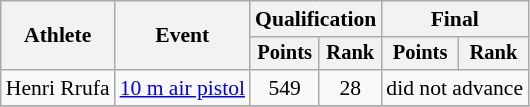<table class=wikitable style=font-size:90%;text-align:center>
<tr>
<th rowspan="2">Athlete</th>
<th rowspan="2">Event</th>
<th colspan=2>Qualification</th>
<th colspan=2>Final</th>
</tr>
<tr style="font-size:95%">
<th>Points</th>
<th>Rank</th>
<th>Points</th>
<th>Rank</th>
</tr>
<tr>
<td align=left>Henri Rrufa</td>
<td align=left><a href='#'>10 m air pistol</a></td>
<td>549</td>
<td>28</td>
<td colspan=2>did not advance</td>
</tr>
<tr>
</tr>
</table>
